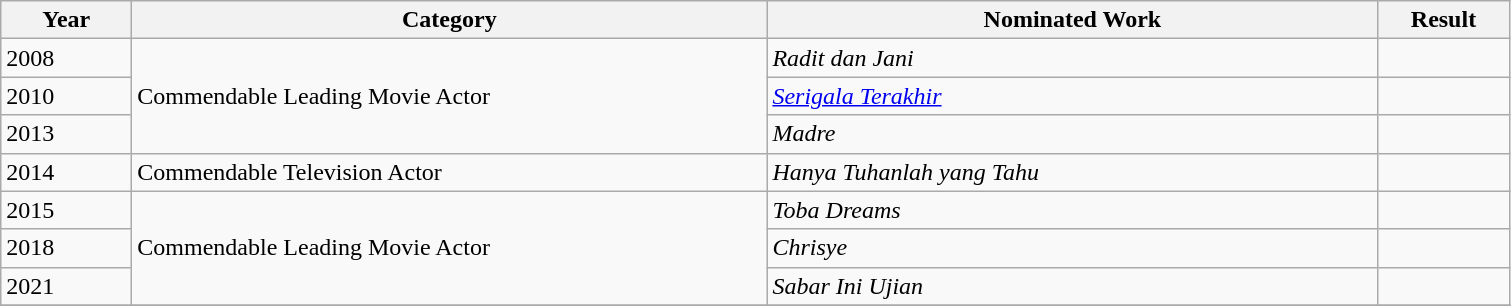<table class=wikitable>
<tr>
<th scope="col" style="width:5em;">Year</th>
<th scope="col" style="width:26em;">Category</th>
<th scope="col" style="width:25em;">Nominated Work</th>
<th scope="col" style="width:5em;">Result</th>
</tr>
<tr>
<td>2008</td>
<td rowspan= "3">Commendable Leading Movie Actor</td>
<td><em>Radit dan Jani</em></td>
<td></td>
</tr>
<tr>
<td>2010</td>
<td><em><a href='#'>Serigala Terakhir</a></em></td>
<td></td>
</tr>
<tr>
<td>2013</td>
<td><em>Madre</em></td>
<td></td>
</tr>
<tr>
<td>2014</td>
<td>Commendable Television Actor</td>
<td><em>Hanya Tuhanlah yang Tahu</em></td>
<td></td>
</tr>
<tr>
<td>2015</td>
<td rowspan= "3">Commendable Leading Movie Actor</td>
<td><em>Toba Dreams</em></td>
<td></td>
</tr>
<tr>
<td>2018</td>
<td><em>Chrisye</em></td>
<td></td>
</tr>
<tr>
<td>2021</td>
<td><em>Sabar Ini Ujian</em></td>
<td></td>
</tr>
<tr>
</tr>
</table>
